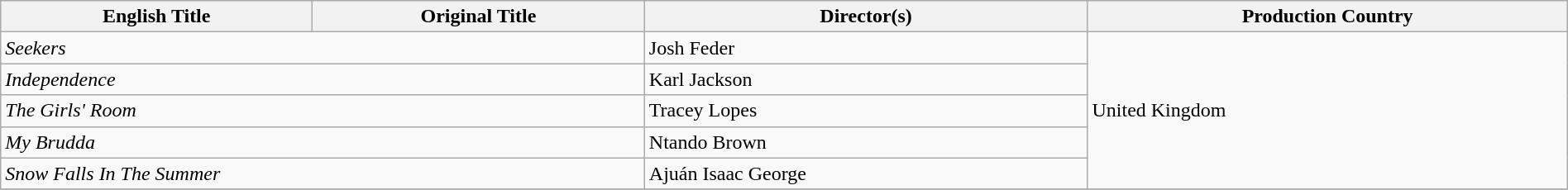<table class="wikitable" style="width:100%; margin-bottom:4px">
<tr>
<th>English Title</th>
<th>Original Title</th>
<th>Director(s)</th>
<th>Production Country</th>
</tr>
<tr>
<td colspan="2"><em>Seekers</em></td>
<td>Josh Feder</td>
<td rowspan="5">United Kingdom</td>
</tr>
<tr>
<td colspan="2"><em>Independence</em></td>
<td>Karl Jackson</td>
</tr>
<tr>
<td colspan="2"><em>The Girls' Room</em></td>
<td>Tracey Lopes</td>
</tr>
<tr>
<td colspan="2"><em>My Brudda</em></td>
<td>Ntando Brown</td>
</tr>
<tr>
<td colspan="2"><em>Snow Falls In The Summer</em></td>
<td>Ajuán Isaac George</td>
</tr>
<tr>
</tr>
</table>
